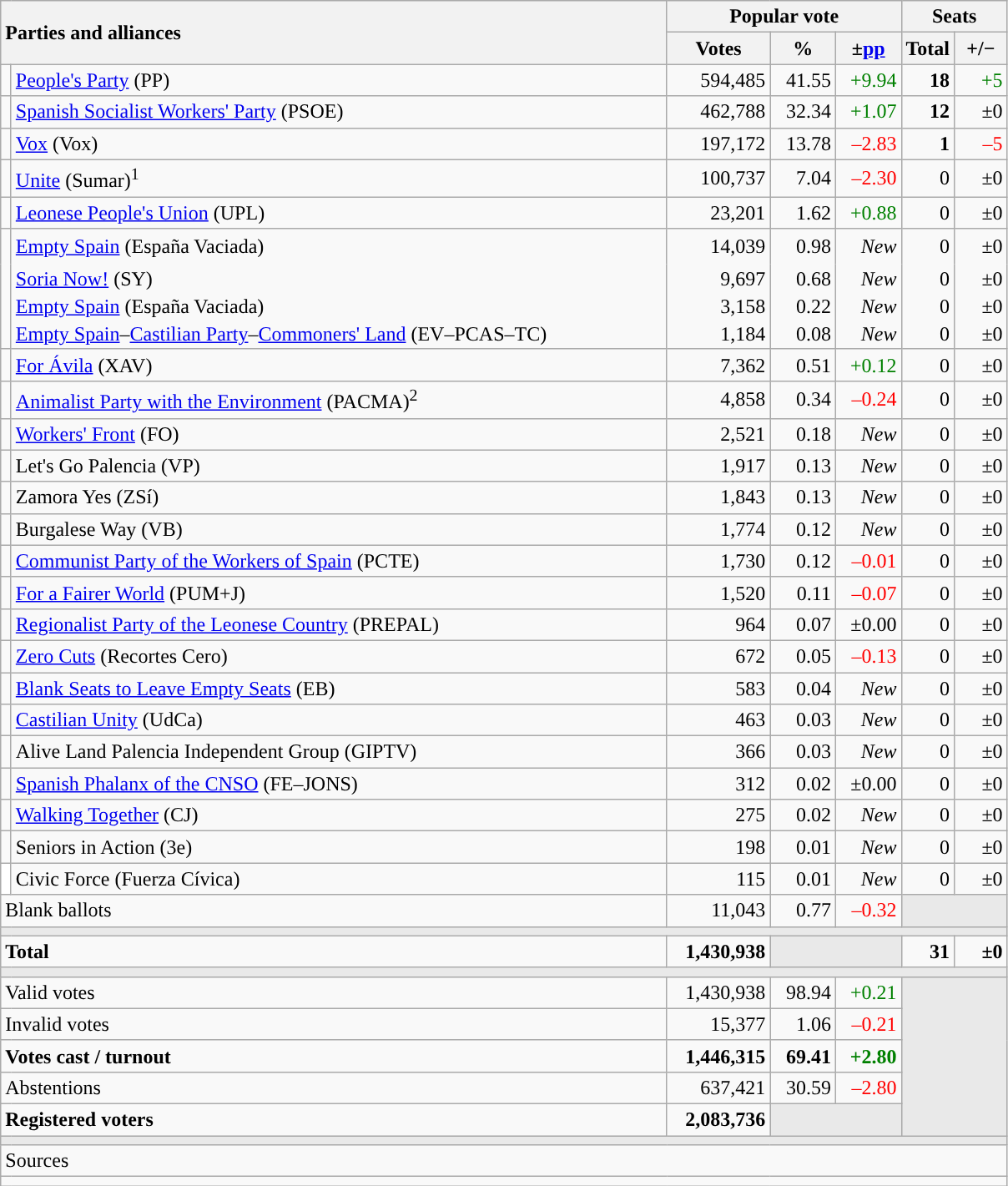<table class="wikitable" style="text-align:right;">
<tr>
<th style="text-align:left;" rowspan="2" colspan="2" width="525">Parties and alliances</th>
<th colspan="3">Popular vote</th>
<th colspan="2">Seats</th>
</tr>
<tr>
<th width="75">Votes</th>
<th width="45">%</th>
<th width="45">±<a href='#'>pp</a></th>
<th width="35">Total</th>
<th width="35">+/−</th>
</tr>
<tr>
<td width="1" style="color:inherit;background:"></td>
<td align="left"><a href='#'>People's Party</a> (PP)</td>
<td>594,485</td>
<td>41.55</td>
<td style="color:green;">+9.94</td>
<td><strong>18</strong></td>
<td style="color:green;">+5</td>
</tr>
<tr>
<td style="color:inherit;background:"></td>
<td align="left"><a href='#'>Spanish Socialist Workers' Party</a> (PSOE)</td>
<td>462,788</td>
<td>32.34</td>
<td style="color:green;">+1.07</td>
<td><strong>12</strong></td>
<td>±0</td>
</tr>
<tr>
<td style="color:inherit;background:"></td>
<td align="left"><a href='#'>Vox</a> (Vox)</td>
<td>197,172</td>
<td>13.78</td>
<td style="color:red;">–2.83</td>
<td><strong>1</strong></td>
<td style="color:red;">–5</td>
</tr>
<tr>
<td style="color:inherit;background:"></td>
<td align="left"><a href='#'>Unite</a> (Sumar)<sup>1</sup></td>
<td>100,737</td>
<td>7.04</td>
<td style="color:red;">–2.30</td>
<td>0</td>
<td>±0</td>
</tr>
<tr>
<td style="color:inherit;background:"></td>
<td align="left"><a href='#'>Leonese People's Union</a> (UPL)</td>
<td>23,201</td>
<td>1.62</td>
<td style="color:green;">+0.88</td>
<td>0</td>
<td>±0</td>
</tr>
<tr style="line-height:22px;">
<td rowspan="4" style="color:inherit;background:"></td>
<td align="left"><a href='#'>Empty Spain</a> (España Vaciada)</td>
<td>14,039</td>
<td>0.98</td>
<td><em>New</em></td>
<td>0</td>
<td>±0</td>
</tr>
<tr style="border-bottom-style:hidden; border-top-style:hidden; line-height:16px;">
<td align="left"><span><a href='#'>Soria Now!</a> (SY)</span></td>
<td>9,697</td>
<td>0.68</td>
<td><em>New</em></td>
<td>0</td>
<td>±0</td>
</tr>
<tr style="border-bottom-style:hidden; line-height:16px;">
<td align="left"><span><a href='#'>Empty Spain</a> (España Vaciada)</span></td>
<td>3,158</td>
<td>0.22</td>
<td><em>New</em></td>
<td>0</td>
<td>±0</td>
</tr>
<tr style="line-height:16px;">
<td align="left"><span><a href='#'>Empty Spain</a>–<a href='#'>Castilian Party</a>–<a href='#'>Commoners' Land</a> (EV–PCAS–TC)</span></td>
<td>1,184</td>
<td>0.08</td>
<td><em>New</em></td>
<td>0</td>
<td>±0</td>
</tr>
<tr>
<td style="color:inherit;background:"></td>
<td align="left"><a href='#'>For Ávila</a> (XAV)</td>
<td>7,362</td>
<td>0.51</td>
<td style="color:green;">+0.12</td>
<td>0</td>
<td>±0</td>
</tr>
<tr>
<td style="color:inherit;background:"></td>
<td align="left"><a href='#'>Animalist Party with the Environment</a> (PACMA)<sup>2</sup></td>
<td>4,858</td>
<td>0.34</td>
<td style="color:red;">–0.24</td>
<td>0</td>
<td>±0</td>
</tr>
<tr>
<td style="color:inherit;background:"></td>
<td align="left"><a href='#'>Workers' Front</a> (FO)</td>
<td>2,521</td>
<td>0.18</td>
<td><em>New</em></td>
<td>0</td>
<td>±0</td>
</tr>
<tr>
<td style="color:inherit;background:"></td>
<td align="left">Let's Go Palencia (VP)</td>
<td>1,917</td>
<td>0.13</td>
<td><em>New</em></td>
<td>0</td>
<td>±0</td>
</tr>
<tr>
<td style="color:inherit;background:"></td>
<td align="left">Zamora Yes (ZSí)</td>
<td>1,843</td>
<td>0.13</td>
<td><em>New</em></td>
<td>0</td>
<td>±0</td>
</tr>
<tr>
<td style="color:inherit;background:"></td>
<td align="left">Burgalese Way (VB)</td>
<td>1,774</td>
<td>0.12</td>
<td><em>New</em></td>
<td>0</td>
<td>±0</td>
</tr>
<tr>
<td style="color:inherit;background:"></td>
<td align="left"><a href='#'>Communist Party of the Workers of Spain</a> (PCTE)</td>
<td>1,730</td>
<td>0.12</td>
<td style="color:red;">–0.01</td>
<td>0</td>
<td>±0</td>
</tr>
<tr>
<td style="color:inherit;background:"></td>
<td align="left"><a href='#'>For a Fairer World</a> (PUM+J)</td>
<td>1,520</td>
<td>0.11</td>
<td style="color:red;">–0.07</td>
<td>0</td>
<td>±0</td>
</tr>
<tr>
<td style="color:inherit;background:"></td>
<td align="left"><a href='#'>Regionalist Party of the Leonese Country</a> (PREPAL)</td>
<td>964</td>
<td>0.07</td>
<td>±0.00</td>
<td>0</td>
<td>±0</td>
</tr>
<tr>
<td style="color:inherit;background:"></td>
<td align="left"><a href='#'>Zero Cuts</a> (Recortes Cero)</td>
<td>672</td>
<td>0.05</td>
<td style="color:red;">–0.13</td>
<td>0</td>
<td>±0</td>
</tr>
<tr>
<td style="color:inherit;background:"></td>
<td align="left"><a href='#'>Blank Seats to Leave Empty Seats</a> (EB)</td>
<td>583</td>
<td>0.04</td>
<td><em>New</em></td>
<td>0</td>
<td>±0</td>
</tr>
<tr>
<td style="color:inherit;background:"></td>
<td align="left"><a href='#'>Castilian Unity</a> (UdCa)</td>
<td>463</td>
<td>0.03</td>
<td><em>New</em></td>
<td>0</td>
<td>±0</td>
</tr>
<tr>
<td style="color:inherit;background:"></td>
<td align="left">Alive Land Palencia Independent Group (GIPTV)</td>
<td>366</td>
<td>0.03</td>
<td><em>New</em></td>
<td>0</td>
<td>±0</td>
</tr>
<tr>
<td style="color:inherit;background:"></td>
<td align="left"><a href='#'>Spanish Phalanx of the CNSO</a> (FE–JONS)</td>
<td>312</td>
<td>0.02</td>
<td>±0.00</td>
<td>0</td>
<td>±0</td>
</tr>
<tr>
<td style="color:inherit;background:"></td>
<td align="left"><a href='#'>Walking Together</a> (CJ)</td>
<td>275</td>
<td>0.02</td>
<td><em>New</em></td>
<td>0</td>
<td>±0</td>
</tr>
<tr>
<td style="color:inherit;background:"></td>
<td align="left">Seniors in Action (3e)</td>
<td>198</td>
<td>0.01</td>
<td><em>New</em></td>
<td>0</td>
<td>±0</td>
</tr>
<tr>
<td bgcolor="white"></td>
<td align="left">Civic Force (Fuerza Cívica)</td>
<td>115</td>
<td>0.01</td>
<td><em>New</em></td>
<td>0</td>
<td>±0</td>
</tr>
<tr>
<td align="left" colspan="2">Blank ballots</td>
<td>11,043</td>
<td>0.77</td>
<td style="color:red;">–0.32</td>
<td bgcolor="#E9E9E9" colspan="2"></td>
</tr>
<tr>
<td colspan="7" bgcolor="#E9E9E9"></td>
</tr>
<tr style="font-weight:bold;">
<td align="left" colspan="2">Total</td>
<td>1,430,938</td>
<td bgcolor="#E9E9E9" colspan="2"></td>
<td>31</td>
<td>±0</td>
</tr>
<tr>
<td colspan="7" bgcolor="#E9E9E9"></td>
</tr>
<tr>
<td align="left" colspan="2">Valid votes</td>
<td>1,430,938</td>
<td>98.94</td>
<td style="color:green;">+0.21</td>
<td bgcolor="#E9E9E9" colspan="2" rowspan="5"></td>
</tr>
<tr>
<td align="left" colspan="2">Invalid votes</td>
<td>15,377</td>
<td>1.06</td>
<td style="color:red;">–0.21</td>
</tr>
<tr style="font-weight:bold;">
<td align="left" colspan="2">Votes cast / turnout</td>
<td>1,446,315</td>
<td>69.41</td>
<td style="color:green;">+2.80</td>
</tr>
<tr>
<td align="left" colspan="2">Abstentions</td>
<td>637,421</td>
<td>30.59</td>
<td style="color:red;">–2.80</td>
</tr>
<tr style="font-weight:bold;">
<td align="left" colspan="2">Registered voters</td>
<td>2,083,736</td>
<td bgcolor="#E9E9E9" colspan="2"></td>
</tr>
<tr>
<td colspan="7" bgcolor="#E9E9E9"></td>
</tr>
<tr>
<td align="left" colspan="7">Sources</td>
</tr>
<tr>
<td colspan="7" style="text-align:left; max-width:790px;"></td>
</tr>
</table>
